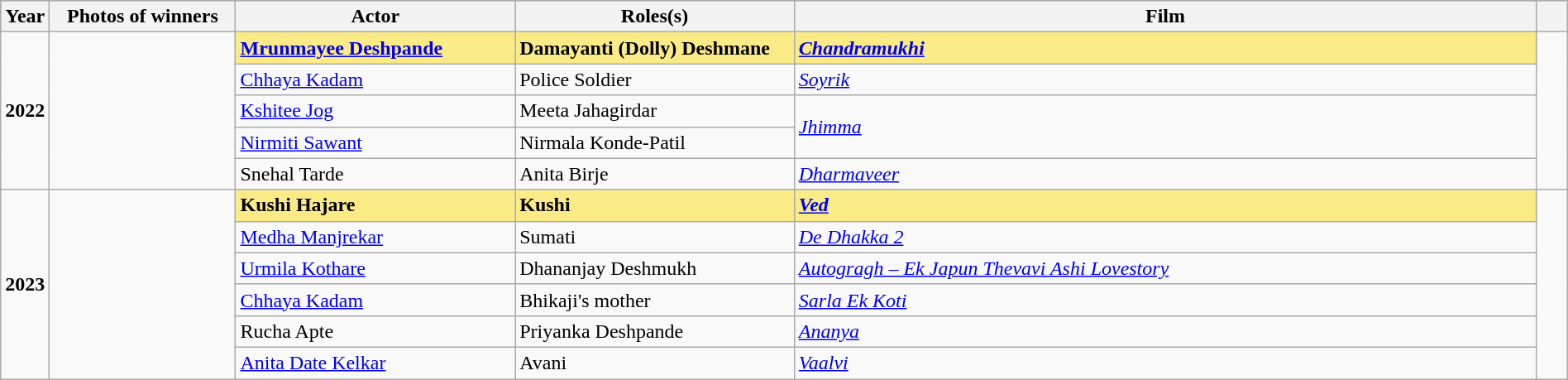<table class="wikitable" style="width:100%">
<tr bgcolor="#bebebe">
<th width="2%">Year</th>
<th width="12%">Photos of winners</th>
<th width="18%">Actor</th>
<th width="18%">Roles(s)</th>
<th width="48%">Film</th>
<th width="2%"></th>
</tr>
<tr>
<td rowspan="5"><strong>2022</strong></td>
<td rowspan="5"></td>
<td style="background:#FAEB86"><strong><a href='#'>Mrunmayee Deshpande</a></strong></td>
<td style="background:#FAEB86"><strong>Damayanti (Dolly) Deshmane</strong></td>
<td style="background:#FAEB86"><strong><em><a href='#'> Chandramukhi</a></em></strong></td>
<td rowspan="5"></td>
</tr>
<tr>
<td><a href='#'>Chhaya Kadam</a></td>
<td>Police Soldier</td>
<td><em><a href='#'>Soyrik</a></em></td>
</tr>
<tr>
<td><a href='#'>Kshitee Jog</a></td>
<td>Meeta Jahagirdar</td>
<td rowspan="2"><em><a href='#'>Jhimma</a></em></td>
</tr>
<tr>
<td><a href='#'>Nirmiti Sawant</a></td>
<td>Nirmala Konde-Patil</td>
</tr>
<tr>
<td>Snehal Tarde</td>
<td>Anita Birje</td>
<td><em><a href='#'>Dharmaveer</a></em></td>
</tr>
<tr>
<td rowspan="6"><strong>2023</strong></td>
<td rowspan="6"></td>
<td style="background:#FAEB86"><strong>Kushi Hajare</strong></td>
<td style="background:#FAEB86"><strong>Kushi</strong></td>
<td style="background:#FAEB86"><strong><em><a href='#'> Ved</a></em></strong></td>
<td rowspan="6"></td>
</tr>
<tr>
<td><a href='#'>Medha Manjrekar</a></td>
<td>Sumati</td>
<td><em><a href='#'>De Dhakka 2</a></em></td>
</tr>
<tr>
<td><a href='#'>Urmila Kothare</a></td>
<td>Dhananjay Deshmukh</td>
<td><em><a href='#'> Autogragh – Ek Japun Thevavi Ashi Lovestory</a></em></td>
</tr>
<tr>
<td><a href='#'>Chhaya Kadam</a></td>
<td>Bhikaji's mother</td>
<td><em><a href='#'>Sarla Ek Koti</a></em></td>
</tr>
<tr>
<td>Rucha Apte</td>
<td>Priyanka Deshpande</td>
<td><em><a href='#'> Ananya</a></em></td>
</tr>
<tr>
<td><a href='#'>Anita Date Kelkar</a></td>
<td>Avani</td>
<td><em><a href='#'>Vaalvi</a></em></td>
</tr>
</table>
